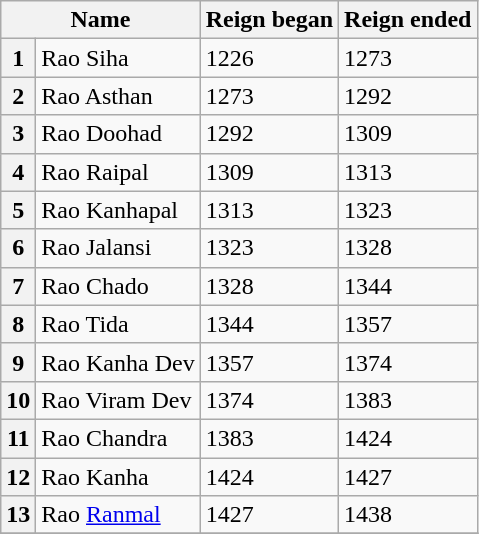<table class="wikitable sortable">
<tr>
<th colspan=2>Name</th>
<th>Reign began</th>
<th>Reign ended</th>
</tr>
<tr>
<th>1</th>
<td>Rao Siha</td>
<td>1226</td>
<td>1273</td>
</tr>
<tr>
<th>2</th>
<td>Rao Asthan</td>
<td>1273</td>
<td>1292</td>
</tr>
<tr>
<th>3</th>
<td>Rao Doohad</td>
<td>1292</td>
<td>1309</td>
</tr>
<tr>
<th>4</th>
<td>Rao Raipal</td>
<td>1309</td>
<td>1313</td>
</tr>
<tr>
<th>5</th>
<td>Rao Kanhapal</td>
<td>1313</td>
<td>1323</td>
</tr>
<tr>
<th>6</th>
<td>Rao Jalansi</td>
<td>1323</td>
<td>1328</td>
</tr>
<tr>
<th>7</th>
<td>Rao Chado</td>
<td>1328</td>
<td>1344</td>
</tr>
<tr>
<th>8</th>
<td>Rao Tida</td>
<td>1344</td>
<td>1357</td>
</tr>
<tr>
<th>9</th>
<td>Rao Kanha Dev</td>
<td>1357</td>
<td>1374</td>
</tr>
<tr>
<th>10</th>
<td>Rao Viram Dev</td>
<td>1374</td>
<td>1383</td>
</tr>
<tr>
<th>11</th>
<td>Rao Chandra</td>
<td>1383</td>
<td>1424</td>
</tr>
<tr>
<th>12</th>
<td>Rao Kanha</td>
<td>1424</td>
<td>1427</td>
</tr>
<tr>
<th>13</th>
<td>Rao <a href='#'>Ranmal</a></td>
<td>1427</td>
<td>1438</td>
</tr>
<tr>
</tr>
</table>
